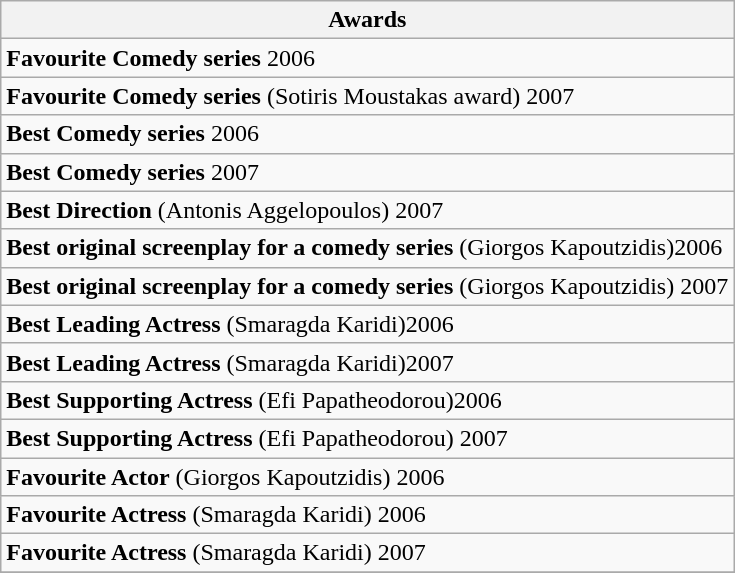<table class="wikitable">
<tr>
<th>Awards</th>
</tr>
<tr>
<td><strong>Favourite Comedy series</strong> 2006</td>
</tr>
<tr>
<td><strong>Favourite Comedy series</strong> (Sotiris Moustakas award) 2007</td>
</tr>
<tr>
<td><strong>Best Comedy series</strong> 2006</td>
</tr>
<tr>
<td><strong>Best Comedy series</strong> 2007</td>
</tr>
<tr>
<td><strong>Best Direction</strong> (Antonis Aggelopoulos) 2007</td>
</tr>
<tr>
<td><strong>Best original screenplay for a comedy series</strong> (Giorgos Kapoutzidis)2006</td>
</tr>
<tr>
<td><strong>Best original screenplay for a comedy series</strong> (Giorgos Kapoutzidis) 2007</td>
</tr>
<tr>
<td><strong>Best Leading Actress</strong> (Smaragda Karidi)2006</td>
</tr>
<tr>
<td><strong>Best Leading Actress</strong> (Smaragda Karidi)2007</td>
</tr>
<tr>
<td><strong>Best Supporting Actress</strong> (Efi Papatheodorou)2006</td>
</tr>
<tr>
<td><strong>Best Supporting Actress</strong> (Efi Papatheodorou) 2007</td>
</tr>
<tr>
<td><strong>Favourite Actor</strong> (Giorgos Kapoutzidis) 2006</td>
</tr>
<tr>
<td><strong>Favourite Actress</strong> (Smaragda Karidi) 2006</td>
</tr>
<tr>
<td><strong>Favourite Actress</strong> (Smaragda Karidi) 2007</td>
</tr>
<tr>
</tr>
</table>
